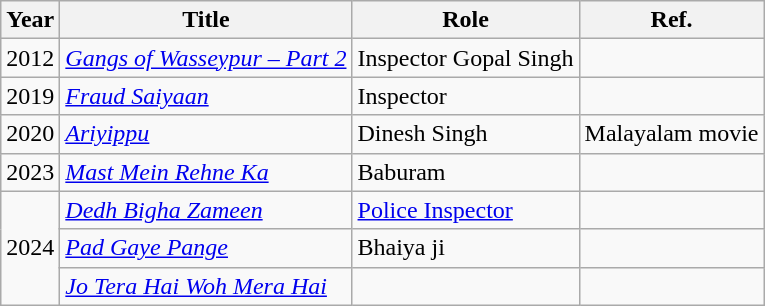<table class="wikitable">
<tr>
<th>Year</th>
<th>Title</th>
<th>Role</th>
<th>Ref.</th>
</tr>
<tr>
<td>2012</td>
<td><em><a href='#'>Gangs of Wasseypur – Part 2</a></em></td>
<td>Inspector Gopal Singh</td>
<td></td>
</tr>
<tr>
<td>2019</td>
<td><em><a href='#'>Fraud Saiyaan</a></em></td>
<td>Inspector</td>
<td></td>
</tr>
<tr>
<td>2020</td>
<td><em><a href='#'>Ariyippu</a></em></td>
<td>Dinesh Singh</td>
<td>Malayalam movie</td>
</tr>
<tr>
<td>2023</td>
<td><em><a href='#'>Mast Mein Rehne Ka</a></em></td>
<td>Baburam</td>
<td></td>
</tr>
<tr>
<td rowspan="3">2024</td>
<td><em><a href='#'>Dedh Bigha Zameen</a></em></td>
<td><a href='#'>Police Inspector</a></td>
<td></td>
</tr>
<tr>
<td><em><a href='#'>Pad Gaye Pange</a></em></td>
<td>Bhaiya ji</td>
<td></td>
</tr>
<tr>
<td><em><a href='#'>Jo Tera Hai Woh Mera Hai</a></em></td>
<td></td>
</tr>
</table>
